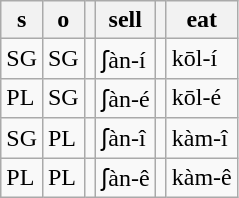<table class="wikitable">
<tr>
<th>s</th>
<th>o</th>
<th></th>
<th>sell</th>
<th></th>
<th>eat</th>
</tr>
<tr>
<td>SG</td>
<td>SG</td>
<td></td>
<td>ʃàn-í</td>
<td></td>
<td>kōl-í</td>
</tr>
<tr>
<td>PL</td>
<td>SG</td>
<td></td>
<td>ʃàn-é</td>
<td></td>
<td>kōl-é</td>
</tr>
<tr>
<td>SG</td>
<td>PL</td>
<td></td>
<td>ʃàn-î</td>
<td></td>
<td>kàm-î</td>
</tr>
<tr>
<td>PL</td>
<td>PL</td>
<td></td>
<td>ʃàn-ê</td>
<td></td>
<td>kàm-ê</td>
</tr>
</table>
